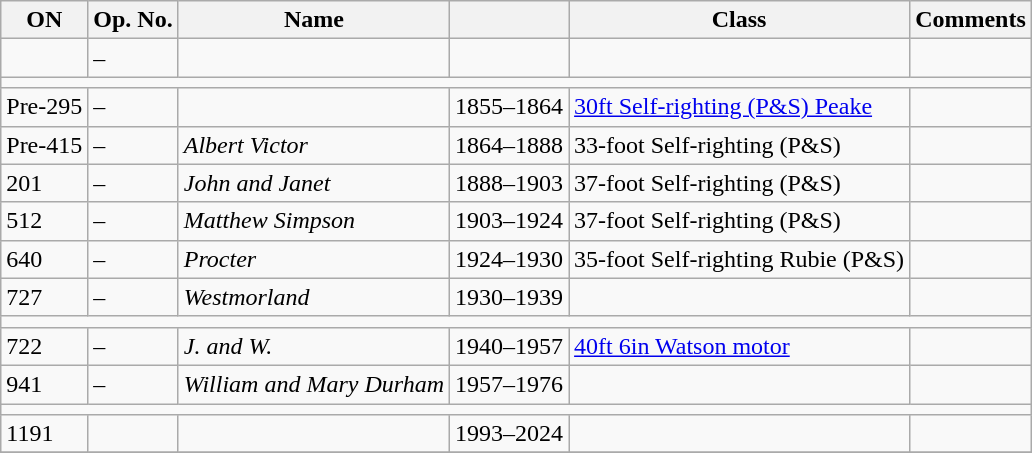<table class="wikitable">
<tr>
<th>ON</th>
<th>Op. No.</th>
<th>Name</th>
<th></th>
<th>Class</th>
<th>Comments</th>
</tr>
<tr>
<td></td>
<td>–</td>
<td></td>
<td></td>
<td></td>
<td></td>
</tr>
<tr>
<td colspan=6 style=" text-align: center;"></td>
</tr>
<tr>
<td>Pre-295</td>
<td>–</td>
<td></td>
<td>1855–1864</td>
<td><a href='#'>30ft Self-righting (P&S) Peake</a></td>
<td></td>
</tr>
<tr>
<td>Pre-415</td>
<td>–</td>
<td><em>Albert Victor</em></td>
<td>1864–1888</td>
<td>33-foot Self-righting (P&S)</td>
<td></td>
</tr>
<tr>
<td>201</td>
<td>–</td>
<td><em>John and Janet</em></td>
<td>1888–1903</td>
<td>37-foot Self-righting (P&S)</td>
<td></td>
</tr>
<tr>
<td>512</td>
<td>–</td>
<td><em>Matthew Simpson</em></td>
<td>1903–1924</td>
<td>37-foot Self-righting (P&S)</td>
<td></td>
</tr>
<tr>
<td>640</td>
<td>–</td>
<td><em>Procter</em></td>
<td>1924–1930</td>
<td>35-foot Self-righting Rubie (P&S)</td>
<td></td>
</tr>
<tr>
<td>727</td>
<td>–</td>
<td><em>Westmorland</em></td>
<td>1930–1939</td>
<td></td>
<td></td>
</tr>
<tr>
<td colspan=6 style=" text-align: center;"></td>
</tr>
<tr>
<td>722</td>
<td>–</td>
<td><em>J. and W.</em></td>
<td>1940–1957</td>
<td><a href='#'>40ft 6in Watson motor</a></td>
<td></td>
</tr>
<tr>
<td>941</td>
<td>–</td>
<td><em>William and Mary Durham</em></td>
<td>1957–1976</td>
<td></td>
<td></td>
</tr>
<tr>
<td colspan=6 style=" text-align: center;"></td>
</tr>
<tr>
<td>1191</td>
<td></td>
<td></td>
<td>1993–2024</td>
<td></td>
<td></td>
</tr>
<tr>
</tr>
</table>
